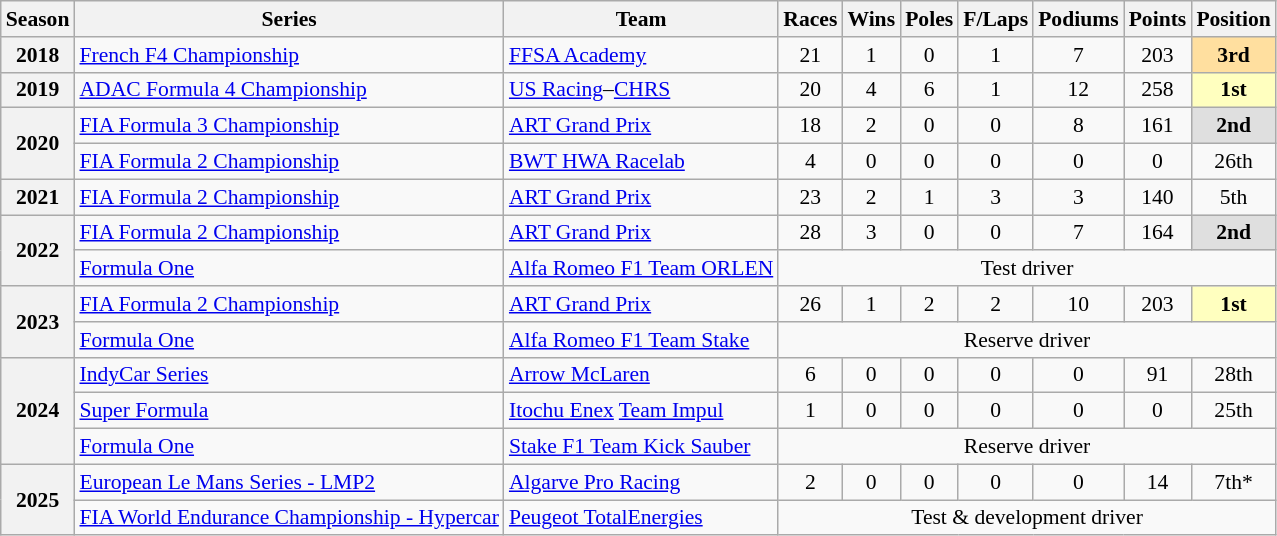<table class="wikitable" style="font-size: 90%; text-align:center">
<tr>
<th>Season</th>
<th>Series</th>
<th>Team</th>
<th>Races</th>
<th>Wins</th>
<th>Poles</th>
<th>F/Laps</th>
<th>Podiums</th>
<th>Points</th>
<th>Position</th>
</tr>
<tr>
<th>2018</th>
<td align=left><a href='#'>French F4 Championship</a></td>
<td align=left><a href='#'>FFSA Academy</a></td>
<td>21</td>
<td>1</td>
<td>0</td>
<td>1</td>
<td>7</td>
<td>203</td>
<td style="background:#ffdf9F;"><strong>3rd</strong></td>
</tr>
<tr>
<th>2019</th>
<td nowrap=""  align=left><a href='#'>ADAC Formula 4 Championship</a></td>
<td align=left><a href='#'>US Racing</a>–<a href='#'>CHRS</a></td>
<td>20</td>
<td>4</td>
<td>6</td>
<td>1</td>
<td>12</td>
<td>258</td>
<td style="background:#FFFFBF;"><strong>1st</strong></td>
</tr>
<tr>
<th rowspan="2">2020</th>
<td align="left"><a href='#'>FIA Formula 3 Championship</a></td>
<td align="left"><a href='#'>ART Grand Prix</a></td>
<td>18</td>
<td>2</td>
<td>0</td>
<td>0</td>
<td>8</td>
<td>161</td>
<td style="background:#DFDFDF;"><strong>2nd</strong></td>
</tr>
<tr>
<td align="left"><a href='#'>FIA Formula 2 Championship</a></td>
<td align="left"><a href='#'>BWT HWA Racelab</a></td>
<td>4</td>
<td>0</td>
<td>0</td>
<td>0</td>
<td>0</td>
<td>0</td>
<td>26th</td>
</tr>
<tr>
<th>2021</th>
<td align=left><a href='#'>FIA Formula 2 Championship</a></td>
<td align=left><a href='#'>ART Grand Prix</a></td>
<td>23</td>
<td>2</td>
<td>1</td>
<td>3</td>
<td>3</td>
<td>140</td>
<td>5th</td>
</tr>
<tr>
<th rowspan=2>2022</th>
<td align=left><a href='#'>FIA Formula 2 Championship</a></td>
<td align=left><a href='#'>ART Grand Prix</a></td>
<td>28</td>
<td>3</td>
<td>0</td>
<td>0</td>
<td>7</td>
<td>164</td>
<td style="background:#DFDFDF;"><strong>2nd</strong></td>
</tr>
<tr>
<td align=left><a href='#'>Formula One</a></td>
<td nowrap=""  align=left><a href='#'>Alfa Romeo F1 Team ORLEN</a></td>
<td colspan="7">Test driver</td>
</tr>
<tr>
<th rowspan=2>2023</th>
<td align=left><a href='#'>FIA Formula 2 Championship</a></td>
<td align=left><a href='#'>ART Grand Prix</a></td>
<td>26</td>
<td>1</td>
<td>2</td>
<td>2</td>
<td>10</td>
<td>203</td>
<td style="background:#FFFFBF;"><strong>1st</strong></td>
</tr>
<tr>
<td align=left><a href='#'>Formula One</a></td>
<td align=left><a href='#'>Alfa Romeo F1 Team Stake</a></td>
<td colspan="7">Reserve driver</td>
</tr>
<tr>
<th rowspan="3">2024</th>
<td align=left><a href='#'>IndyCar Series</a></td>
<td align=left><a href='#'>Arrow McLaren</a></td>
<td>6</td>
<td>0</td>
<td>0</td>
<td>0</td>
<td>0</td>
<td>91</td>
<td>28th</td>
</tr>
<tr>
<td align=left><a href='#'>Super Formula</a></td>
<td align=left><a href='#'>Itochu Enex</a> <a href='#'>Team Impul</a></td>
<td>1</td>
<td>0</td>
<td>0</td>
<td>0</td>
<td>0</td>
<td>0</td>
<td>25th</td>
</tr>
<tr>
<td align=left><a href='#'>Formula One</a></td>
<td nowrap="" align=left><a href='#'>Stake F1 Team Kick Sauber</a></td>
<td colspan="7">Reserve driver</td>
</tr>
<tr>
<th rowspan="3">2025</th>
<td align=left><a href='#'>European Le Mans Series - LMP2</a></td>
<td align=left><a href='#'>Algarve Pro Racing</a></td>
<td>2</td>
<td>0</td>
<td>0</td>
<td>0</td>
<td>0</td>
<td>14</td>
<td>7th*</td>
</tr>
<tr>
<td align=left><a href='#'>FIA World Endurance Championship - Hypercar</a></td>
<td align=left><a href='#'>Peugeot TotalEnergies</a></td>
<td colspan="7">Test & development driver</td>
</tr>
</table>
